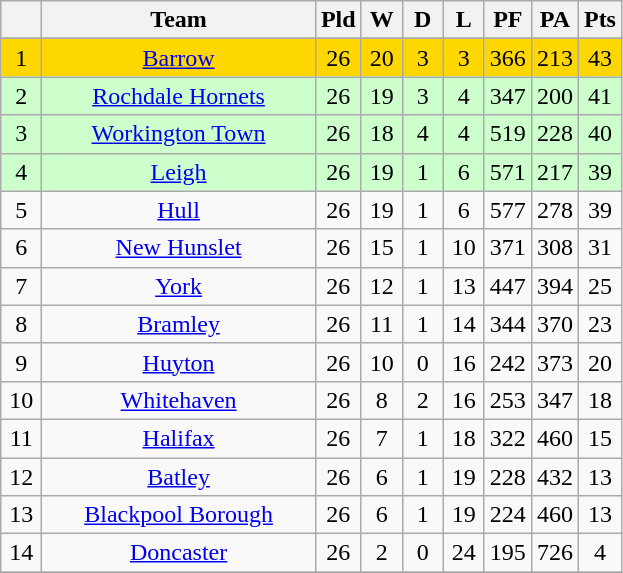<table class="wikitable" style="text-align:center;">
<tr>
<th width=20 abbr="Position"></th>
<th width=175>Team</th>
<th width=20 abbr="Played">Pld</th>
<th width=20 abbr="Won">W</th>
<th width=20 abbr="Drawn">D</th>
<th width=20 abbr="Lost">L</th>
<th width=20 abbr=”Points For”>PF</th>
<th width=20 abbr=”Points Against”>PA</th>
<th width=20 abbr="Points">Pts</th>
</tr>
<tr>
</tr>
<tr align=center style="background:#FFD700;">
<td>1</td>
<td><a href='#'>Barrow</a></td>
<td>26</td>
<td>20</td>
<td>3</td>
<td>3</td>
<td>366</td>
<td>213</td>
<td>43</td>
</tr>
<tr align=center style="background:#ccffcc;">
<td>2</td>
<td><a href='#'>Rochdale Hornets</a></td>
<td>26</td>
<td>19</td>
<td>3</td>
<td>4</td>
<td>347</td>
<td>200</td>
<td>41</td>
</tr>
<tr align=center style="background:#ccffcc;">
<td>3</td>
<td><a href='#'>Workington Town</a></td>
<td>26</td>
<td>18</td>
<td>4</td>
<td>4</td>
<td>519</td>
<td>228</td>
<td>40</td>
</tr>
<tr align=center style="background:#ccffcc;">
<td>4</td>
<td><a href='#'>Leigh</a></td>
<td>26</td>
<td>19</td>
<td>1</td>
<td>6</td>
<td>571</td>
<td>217</td>
<td>39</td>
</tr>
<tr align=center style="background:">
<td>5</td>
<td><a href='#'>Hull</a></td>
<td>26</td>
<td>19</td>
<td>1</td>
<td>6</td>
<td>577</td>
<td>278</td>
<td>39</td>
</tr>
<tr align=center style="background:">
<td>6</td>
<td><a href='#'>New Hunslet</a></td>
<td>26</td>
<td>15</td>
<td>1</td>
<td>10</td>
<td>371</td>
<td>308</td>
<td>31</td>
</tr>
<tr align=center style="background:">
<td>7</td>
<td><a href='#'>York</a></td>
<td>26</td>
<td>12</td>
<td>1</td>
<td>13</td>
<td>447</td>
<td>394</td>
<td>25</td>
</tr>
<tr align=center style="background:">
<td>8</td>
<td><a href='#'>Bramley</a></td>
<td>26</td>
<td>11</td>
<td>1</td>
<td>14</td>
<td>344</td>
<td>370</td>
<td>23</td>
</tr>
<tr align=center style="background:">
<td>9</td>
<td><a href='#'>Huyton</a></td>
<td>26</td>
<td>10</td>
<td>0</td>
<td>16</td>
<td>242</td>
<td>373</td>
<td>20</td>
</tr>
<tr align=center style="background:">
<td>10</td>
<td><a href='#'>Whitehaven</a></td>
<td>26</td>
<td>8</td>
<td>2</td>
<td>16</td>
<td>253</td>
<td>347</td>
<td>18</td>
</tr>
<tr align=center style="background:">
<td>11</td>
<td><a href='#'>Halifax</a></td>
<td>26</td>
<td>7</td>
<td>1</td>
<td>18</td>
<td>322</td>
<td>460</td>
<td>15</td>
</tr>
<tr align=center style="background:">
<td>12</td>
<td><a href='#'>Batley</a></td>
<td>26</td>
<td>6</td>
<td>1</td>
<td>19</td>
<td>228</td>
<td>432</td>
<td>13</td>
</tr>
<tr align=center style="background:">
<td>13</td>
<td><a href='#'>Blackpool Borough</a></td>
<td>26</td>
<td>6</td>
<td>1</td>
<td>19</td>
<td>224</td>
<td>460</td>
<td>13</td>
</tr>
<tr align=center style="background:">
<td>14</td>
<td><a href='#'>Doncaster</a></td>
<td>26</td>
<td>2</td>
<td>0</td>
<td>24</td>
<td>195</td>
<td>726</td>
<td>4</td>
</tr>
<tr>
</tr>
</table>
